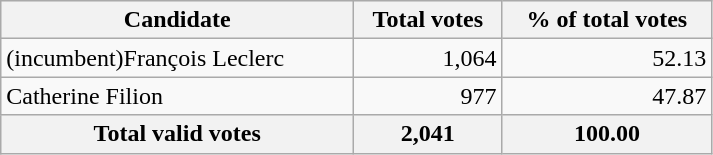<table style="width:475px;" class="wikitable">
<tr bgcolor="#EEEEEE">
<th align="left">Candidate</th>
<th align="right">Total votes</th>
<th align="right">% of total votes</th>
</tr>
<tr>
<td align="left">(incumbent)François Leclerc</td>
<td align="right">1,064</td>
<td align="right">52.13</td>
</tr>
<tr>
<td align="left">Catherine Filion</td>
<td align="right">977</td>
<td align="right">47.87</td>
</tr>
<tr bgcolor="#EEEEEE">
<th align="left">Total valid votes</th>
<th align="right">2,041</th>
<th align="right">100.00</th>
</tr>
</table>
